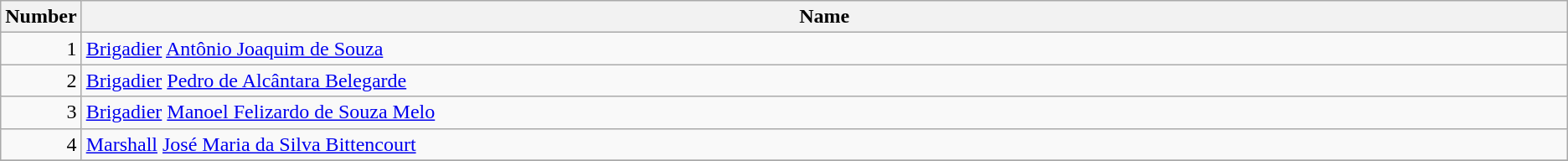<table class="wikitable">
<tr>
<th width="5%">Number</th>
<th>Name</th>
</tr>
<tr>
<td align=right>1</td>
<td rowspan=1><a href='#'>Brigadier</a> <a href='#'>Antônio Joaquim de Souza</a></td>
</tr>
<tr>
<td align=right>2</td>
<td><a href='#'>Brigadier</a> <a href='#'>Pedro de Alcântara Belegarde</a></td>
</tr>
<tr>
<td align=right>3</td>
<td><a href='#'>Brigadier</a> <a href='#'>Manoel Felizardo de Souza Melo</a></td>
</tr>
<tr>
<td align=right>4</td>
<td><a href='#'>Marshall</a> <a href='#'>José Maria da Silva Bittencourt</a></td>
</tr>
<tr>
</tr>
</table>
